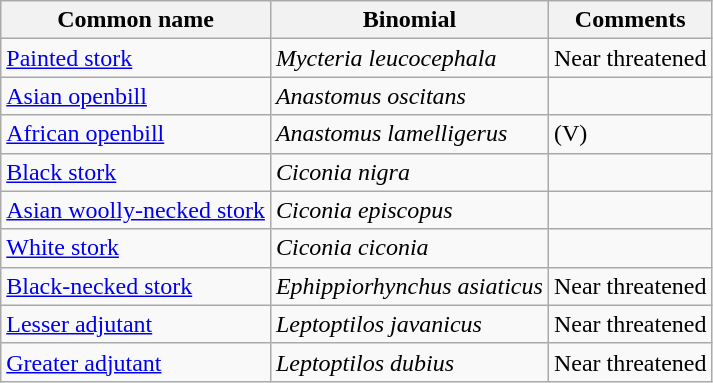<table class="wikitable">
<tr>
<th>Common name</th>
<th>Binomial</th>
<th>Comments</th>
</tr>
<tr>
<td><a href='#'>Painted stork</a></td>
<td><em>Mycteria leucocephala</em></td>
<td>Near threatened</td>
</tr>
<tr>
<td><a href='#'>Asian openbill</a></td>
<td><em>Anastomus oscitans</em></td>
<td></td>
</tr>
<tr>
<td><a href='#'>African openbill</a></td>
<td><em>Anastomus lamelligerus</em></td>
<td>(V)</td>
</tr>
<tr>
<td><a href='#'>Black stork</a></td>
<td><em>Ciconia nigra</em></td>
<td></td>
</tr>
<tr>
<td><a href='#'>Asian woolly-necked stork</a></td>
<td><em>Ciconia episcopus</em></td>
<td></td>
</tr>
<tr>
<td><a href='#'>White stork</a></td>
<td><em>Ciconia ciconia</em></td>
<td></td>
</tr>
<tr>
<td><a href='#'>Black-necked stork</a></td>
<td><em>Ephippiorhynchus asiaticus</em></td>
<td>Near threatened</td>
</tr>
<tr>
<td><a href='#'>Lesser adjutant</a></td>
<td><em>Leptoptilos javanicus</em></td>
<td>Near threatened</td>
</tr>
<tr>
<td><a href='#'>Greater adjutant</a></td>
<td><em>Leptoptilos dubius</em></td>
<td>Near threatened</td>
</tr>
</table>
